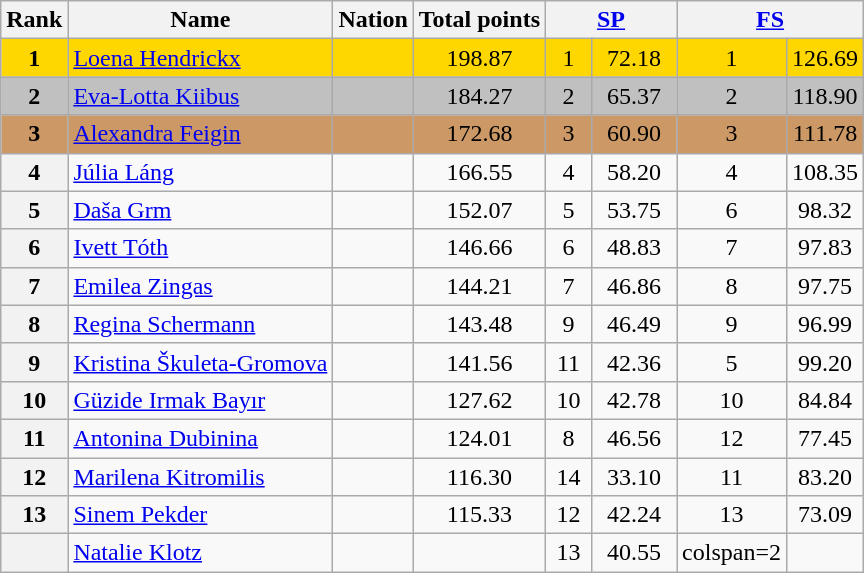<table class="wikitable sortable">
<tr>
<th>Rank</th>
<th>Name</th>
<th>Nation</th>
<th>Total points</th>
<th colspan="2" width="80px"><a href='#'>SP</a></th>
<th colspan="2" width="80px"><a href='#'>FS</a></th>
</tr>
<tr bgcolor="gold">
<td align="center"><strong>1</strong></td>
<td><a href='#'>Loena Hendrickx</a></td>
<td></td>
<td align="center">198.87</td>
<td align="center">1</td>
<td align="center">72.18</td>
<td align="center">1</td>
<td align="center">126.69</td>
</tr>
<tr bgcolor="silver">
<td align="center"><strong>2</strong></td>
<td><a href='#'>Eva-Lotta Kiibus</a></td>
<td></td>
<td align="center">184.27</td>
<td align="center">2</td>
<td align="center">65.37</td>
<td align="center">2</td>
<td align="center">118.90</td>
</tr>
<tr bgcolor="cc9966">
<td align="center"><strong>3</strong></td>
<td><a href='#'>Alexandra Feigin</a></td>
<td></td>
<td align="center">172.68</td>
<td align="center">3</td>
<td align="center">60.90</td>
<td align="center">3</td>
<td align="center">111.78</td>
</tr>
<tr>
<th>4</th>
<td><a href='#'>Júlia Láng</a></td>
<td></td>
<td align="center">166.55</td>
<td align="center">4</td>
<td align="center">58.20</td>
<td align="center">4</td>
<td align="center">108.35</td>
</tr>
<tr>
<th>5</th>
<td><a href='#'>Daša Grm</a></td>
<td></td>
<td align="center">152.07</td>
<td align="center">5</td>
<td align="center">53.75</td>
<td align="center">6</td>
<td align="center">98.32</td>
</tr>
<tr>
<th>6</th>
<td><a href='#'>Ivett Tóth</a></td>
<td></td>
<td align="center">146.66</td>
<td align="center">6</td>
<td align="center">48.83</td>
<td align="center">7</td>
<td align="center">97.83</td>
</tr>
<tr>
<th>7</th>
<td><a href='#'>Emilea Zingas</a></td>
<td></td>
<td align="center">144.21</td>
<td align="center">7</td>
<td align="center">46.86</td>
<td align="center">8</td>
<td align="center">97.75</td>
</tr>
<tr>
<th>8</th>
<td><a href='#'>Regina Schermann</a></td>
<td></td>
<td align="center">143.48</td>
<td align="center">9</td>
<td align="center">46.49</td>
<td align="center">9</td>
<td align="center">96.99</td>
</tr>
<tr>
<th>9</th>
<td><a href='#'>Kristina Škuleta-Gromova</a></td>
<td></td>
<td align="center">141.56</td>
<td align="center">11</td>
<td align="center">42.36</td>
<td align="center">5</td>
<td align="center">99.20</td>
</tr>
<tr>
<th>10</th>
<td><a href='#'>Güzide Irmak Bayır</a></td>
<td></td>
<td align="center">127.62</td>
<td align="center">10</td>
<td align="center">42.78</td>
<td align="center">10</td>
<td align="center">84.84</td>
</tr>
<tr>
<th>11</th>
<td><a href='#'>Antonina Dubinina</a></td>
<td></td>
<td align="center">124.01</td>
<td align="center">8</td>
<td align="center">46.56</td>
<td align="center">12</td>
<td align="center">77.45</td>
</tr>
<tr>
<th>12</th>
<td><a href='#'>Marilena Kitromilis</a></td>
<td></td>
<td align="center">116.30</td>
<td align="center">14</td>
<td align="center">33.10</td>
<td align="center">11</td>
<td align="center">83.20</td>
</tr>
<tr>
<th>13</th>
<td><a href='#'>Sinem Pekder</a></td>
<td></td>
<td align="center">115.33</td>
<td align="center">12</td>
<td align="center">42.24</td>
<td align="center">13</td>
<td align="center">73.09</td>
</tr>
<tr>
<th></th>
<td><a href='#'>Natalie Klotz</a></td>
<td></td>
<td></td>
<td align="center">13</td>
<td align="center">40.55</td>
<td>colspan=2 </td>
</tr>
</table>
